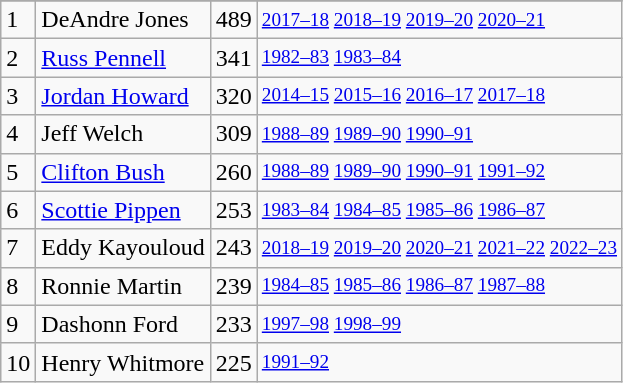<table class="wikitable">
<tr>
</tr>
<tr>
<td>1</td>
<td>DeAndre Jones</td>
<td>489</td>
<td style="font-size:80%;"><a href='#'>2017–18</a> <a href='#'>2018–19</a> <a href='#'>2019–20</a> <a href='#'>2020–21</a></td>
</tr>
<tr>
<td>2</td>
<td><a href='#'>Russ Pennell</a></td>
<td>341</td>
<td style="font-size:80%;"><a href='#'>1982–83</a> <a href='#'>1983–84</a></td>
</tr>
<tr>
<td>3</td>
<td><a href='#'>Jordan Howard</a></td>
<td>320</td>
<td style="font-size:80%;"><a href='#'>2014–15</a> <a href='#'>2015–16</a> <a href='#'>2016–17</a> <a href='#'>2017–18</a></td>
</tr>
<tr>
<td>4</td>
<td>Jeff Welch</td>
<td>309</td>
<td style="font-size:80%;"><a href='#'>1988–89</a> <a href='#'>1989–90</a> <a href='#'>1990–91</a></td>
</tr>
<tr>
<td>5</td>
<td><a href='#'>Clifton Bush</a></td>
<td>260</td>
<td style="font-size:80%;"><a href='#'>1988–89</a> <a href='#'>1989–90</a> <a href='#'>1990–91</a> <a href='#'>1991–92</a></td>
</tr>
<tr>
<td>6</td>
<td><a href='#'>Scottie Pippen</a></td>
<td>253</td>
<td style="font-size:80%;"><a href='#'>1983–84</a> <a href='#'>1984–85</a> <a href='#'>1985–86</a> <a href='#'>1986–87</a></td>
</tr>
<tr>
<td>7</td>
<td>Eddy Kayouloud</td>
<td>243</td>
<td style="font-size:80%;"><a href='#'>2018–19</a> <a href='#'>2019–20</a> <a href='#'>2020–21</a> <a href='#'>2021–22</a> <a href='#'>2022–23</a></td>
</tr>
<tr>
<td>8</td>
<td>Ronnie Martin</td>
<td>239</td>
<td style="font-size:80%;"><a href='#'>1984–85</a> <a href='#'>1985–86</a> <a href='#'>1986–87</a> <a href='#'>1987–88</a></td>
</tr>
<tr>
<td>9</td>
<td>Dashonn Ford</td>
<td>233</td>
<td style="font-size:80%;"><a href='#'>1997–98</a> <a href='#'>1998–99</a></td>
</tr>
<tr>
<td>10</td>
<td>Henry Whitmore</td>
<td>225</td>
<td style="font-size:80%;"><a href='#'>1991–92</a></td>
</tr>
</table>
